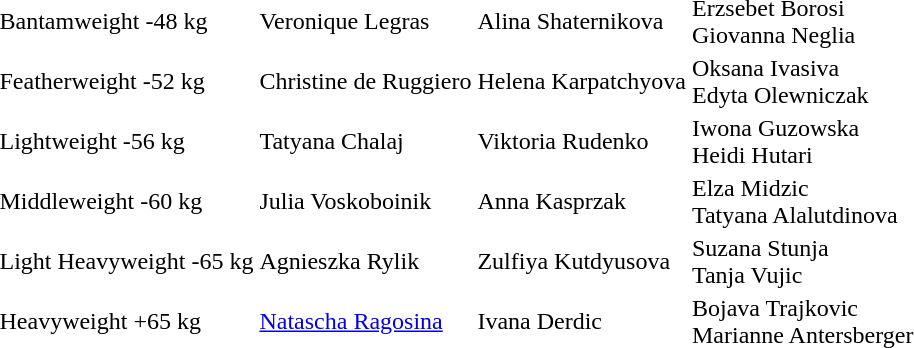<table>
<tr>
<td>Bantamweight -48 kg</td>
<td>Veronique Legras </td>
<td>Alina Shaternikova </td>
<td>Erzsebet Borosi <br>Giovanna Neglia </td>
</tr>
<tr>
<td>Featherweight -52 kg</td>
<td>Christine de Ruggiero </td>
<td>Helena Karpatchyova </td>
<td>Oksana Ivasiva <br>Edyta Olewniczak </td>
</tr>
<tr>
<td>Lightweight -56 kg</td>
<td>Tatyana Chalaj </td>
<td>Viktoria Rudenko </td>
<td>Iwona Guzowska <br>Heidi Hutari </td>
</tr>
<tr>
<td>Middleweight -60 kg</td>
<td>Julia Voskoboinik </td>
<td>Anna Kasprzak </td>
<td>Elza Midzic <br>Tatyana Alalutdinova </td>
</tr>
<tr>
<td>Light Heavyweight -65 kg</td>
<td>Agnieszka Rylik </td>
<td>Zulfiya Kutdyusova </td>
<td>Suzana Stunja <br>Tanja Vujic </td>
</tr>
<tr>
<td>Heavyweight +65 kg</td>
<td><a href='#'>Natascha Ragosina</a> </td>
<td>Ivana Derdic </td>
<td>Bojava Trajkovic <br>Marianne Antersberger </td>
</tr>
<tr>
</tr>
</table>
